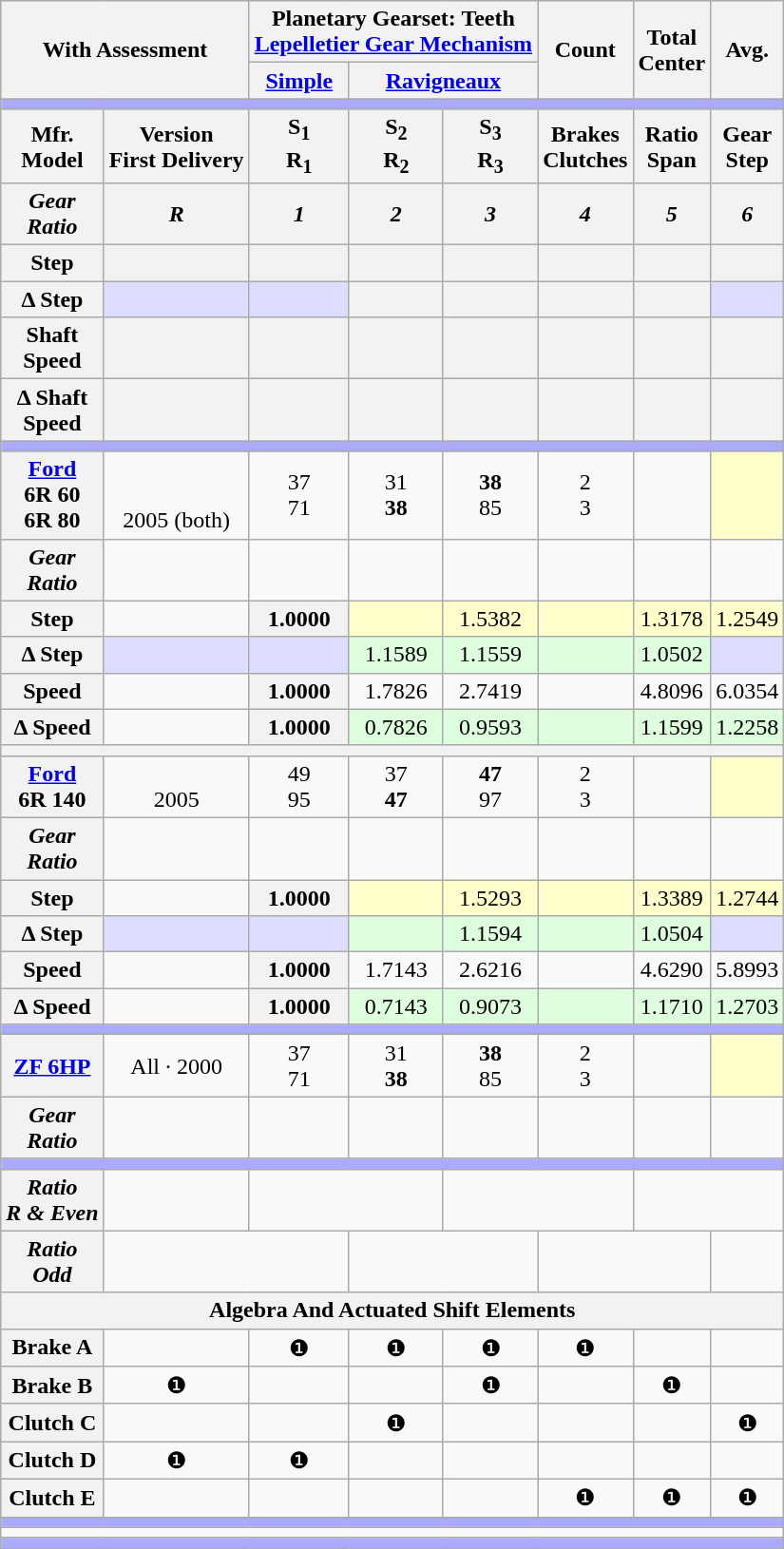<table class="wikitable collapsible" style="text-align:center">
<tr>
<th rowspan=2 colspan=2>With Assessment</th>
<th colspan=3>Planetary Gearset: Teeth<br><a href='#'>Lepelletier Gear Mechanism</a></th>
<th rowspan=2>Count</th>
<th rowspan=2>Total<br>Center</th>
<th rowspan=2>Avg.</th>
</tr>
<tr>
<th><a href='#'>Simple</a></th>
<th colspan=2><a href='#'>Ravigneaux</a></th>
</tr>
<tr>
<td colspan=8 style="background:#AAF;"></td>
</tr>
<tr>
<th>Mfr.<br>Model</th>
<th>Version<br>First Delivery</th>
<th>S<sub>1</sub><br>R<sub>1</sub></th>
<th>S<sub>2</sub><br>R<sub>2</sub></th>
<th>S<sub>3</sub><br>R<sub>3</sub></th>
<th>Brakes<br>Clutches</th>
<th>Ratio<br>Span</th>
<th>Gear<br>Step</th>
</tr>
<tr style="font-style:italic;">
<th>Gear<br>Ratio</th>
<th>R<br></th>
<th>1<br></th>
<th>2<br></th>
<th>3<br></th>
<th>4<br></th>
<th>5<br></th>
<th>6<br></th>
</tr>
<tr>
<th>Step</th>
<th></th>
<th></th>
<th></th>
<th></th>
<th></th>
<th></th>
<th></th>
</tr>
<tr>
<th>Δ Step</th>
<th style="background:#DDF;"></th>
<th style="background:#DDF;"></th>
<th></th>
<th></th>
<th></th>
<th></th>
<th style="background:#DDF;"></th>
</tr>
<tr>
<th>Shaft<br>Speed</th>
<th></th>
<th></th>
<th></th>
<th></th>
<th></th>
<th></th>
<th></th>
</tr>
<tr>
<th>Δ Shaft<br>Speed</th>
<th></th>
<th></th>
<th></th>
<th></th>
<th></th>
<th></th>
<th></th>
</tr>
<tr>
<td colspan=8 style="background:#AAF;"></td>
</tr>
<tr>
<th><a href='#'>Ford</a><br>6R 60<br>6R 80</th>
<td><br><br>2005 (both)</td>
<td>37<br>71</td>
<td>31<br><strong>38</strong></td>
<td><strong>38</strong><br>85</td>
<td>2<br>3</td>
<td><br></td>
<td style="background:#FFC;"></td>
</tr>
<tr style="font-style:italic;">
<th>Gear<br>Ratio</th>
<td></td>
<td><br></td>
<td></td>
<td><br></td>
<td></td>
<td><br></td>
<td><br></td>
</tr>
<tr>
<th>Step</th>
<td></td>
<th>1.0000</th>
<td style="background:#FFC;"></td>
<td style="background:#FFC;">1.5382</td>
<td style="background:#FFC;"></td>
<td style="background:#FFC;">1.3178</td>
<td style="background:#FFC;">1.2549</td>
</tr>
<tr>
<th>Δ Step</th>
<td style="background:#DDF;"></td>
<td style="background:#DDF;"></td>
<td style="background:#DFD;">1.1589</td>
<td style="background:#DFD;">1.1559</td>
<td style="background:#DFD;"></td>
<td style="background:#DFD;">1.0502</td>
<td style="background:#DDF;"></td>
</tr>
<tr>
<th>Speed</th>
<td></td>
<th>1.0000</th>
<td>1.7826</td>
<td>2.7419</td>
<td></td>
<td>4.8096</td>
<td>6.0354</td>
</tr>
<tr>
<th>Δ Speed</th>
<td></td>
<th>1.0000</th>
<td style="background:#DFD;">0.7826</td>
<td style="background:#DFD;">0.9593</td>
<td style="background:#DFD;"></td>
<td style="background:#DFD;">1.1599</td>
<td style="background:#DFD;">1.2258</td>
</tr>
<tr>
<th colspan=8></th>
</tr>
<tr>
<th><a href='#'>Ford</a><br>6R 140</th>
<td><br>2005</td>
<td>49<br>95</td>
<td>37<br><strong>47</strong></td>
<td><strong>47</strong><br>97</td>
<td>2<br>3</td>
<td><br></td>
<td style="background:#FFC;"></td>
</tr>
<tr style="font-style:italic;">
<th>Gear<br>Ratio</th>
<td></td>
<td><br></td>
<td></td>
<td><br></td>
<td></td>
<td><br></td>
<td><br></td>
</tr>
<tr>
<th>Step</th>
<td></td>
<th>1.0000</th>
<td style="background:#FFC;"></td>
<td style="background:#FFC;">1.5293</td>
<td style="background:#FFC;"></td>
<td style="background:#FFC;">1.3389</td>
<td style="background:#FFC;">1.2744</td>
</tr>
<tr>
<th>Δ Step</th>
<td style="background:#DDF;"></td>
<td style="background:#DDF;"></td>
<td style="background:#DFD;"></td>
<td style="background:#DFD;">1.1594</td>
<td style="background:#DFD;"></td>
<td style="background:#DFD;">1.0504</td>
<td style="background:#DDF;"></td>
</tr>
<tr>
<th>Speed</th>
<td></td>
<th>1.0000</th>
<td>1.7143</td>
<td>2.6216</td>
<td></td>
<td>4.6290</td>
<td>5.8993</td>
</tr>
<tr>
<th>Δ Speed</th>
<td></td>
<th>1.0000</th>
<td style="background:#DFD;">0.7143</td>
<td style="background:#DFD;">0.9073</td>
<td style="background:#DFD;"></td>
<td style="background:#DFD;">1.1710</td>
<td style="background:#DFD;">1.2703</td>
</tr>
<tr>
<td colspan=8 style="background:#AAF;"></td>
</tr>
<tr>
<th><a href='#'>ZF 6HP</a></th>
<td>All · 2000</td>
<td>37<br>71</td>
<td>31<br><strong>38</strong></td>
<td><strong>38</strong><br>85</td>
<td>2<br>3</td>
<td><br></td>
<td style="background:#FFC;"></td>
</tr>
<tr style="font-style:italic;">
<th>Gear<br>Ratio</th>
<td></td>
<td></td>
<td></td>
<td></td>
<td></td>
<td></td>
<td></td>
</tr>
<tr>
<th colspan=8 style="background:#AAF;"></th>
</tr>
<tr style="font-style:italic;">
<th>Ratio<br>R & Even</th>
<td></td>
<td colspan=2></td>
<td colspan=2></td>
<td colspan=2></td>
</tr>
<tr style="font-style:italic;">
<th>Ratio<br>Odd</th>
<td colspan=2></td>
<td colspan=2></td>
<td colspan=2></td>
</tr>
<tr>
<th colspan=8>Algebra And Actuated Shift Elements</th>
</tr>
<tr>
<th>Brake A</th>
<td></td>
<td>❶</td>
<td>❶</td>
<td>❶</td>
<td>❶</td>
<td></td>
<td></td>
</tr>
<tr>
<th>Brake B</th>
<td>❶</td>
<td></td>
<td></td>
<td>❶</td>
<td></td>
<td>❶</td>
<td></td>
</tr>
<tr>
<th>Clutch C</th>
<td></td>
<td></td>
<td>❶</td>
<td></td>
<td></td>
<td></td>
<td>❶</td>
</tr>
<tr>
<th>Clutch D</th>
<td>❶</td>
<td>❶</td>
<td></td>
<td></td>
<td></td>
<td></td>
<td></td>
</tr>
<tr>
<th>Clutch E</th>
<td></td>
<td></td>
<td></td>
<td></td>
<td>❶</td>
<td>❶</td>
<td>❶</td>
</tr>
<tr>
<td colspan=8 style="background:#AAF;"></td>
</tr>
<tr>
<td colspan=8></td>
</tr>
<tr>
<td colspan=8 style="background:#AAF;"></td>
</tr>
</table>
